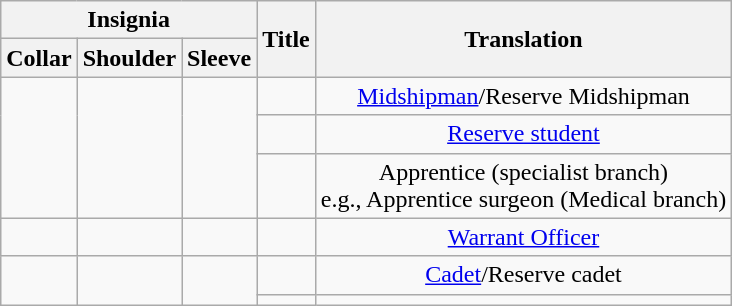<table class="wikitable">
<tr>
<th colspan=3>Insignia</th>
<th rowspan=2>Title</th>
<th rowspan=2>Translation</th>
</tr>
<tr>
<th>Collar</th>
<th>Shoulder</th>
<th>Sleeve</th>
</tr>
<tr style="text-align:center;">
<td rowspan="3"></td>
<td rowspan="3"></td>
<td rowspan="3"></td>
<td><br></td>
<td><a href='#'>Midshipman</a>/Reserve Midshipman</td>
</tr>
<tr style="text-align:center;">
<td></td>
<td><a href='#'>Reserve student</a></td>
</tr>
<tr style="text-align:center;">
<td></td>
<td>Apprentice (specialist branch)<br>e.g., Apprentice surgeon (Medical branch)</td>
</tr>
<tr style="text-align:center;">
<td></td>
<td></td>
<td></td>
<td><em></em></td>
<td><a href='#'>Warrant Officer</a></td>
</tr>
<tr style="text-align:center;">
<td rowspan="2"></td>
<td rowspan="2"></td>
<td rowspan="2"></td>
<td><br></td>
<td><a href='#'>Cadet</a>/Reserve cadet</td>
</tr>
<tr style="text-align:center;">
<td><em></em></td>
<td></td>
</tr>
</table>
